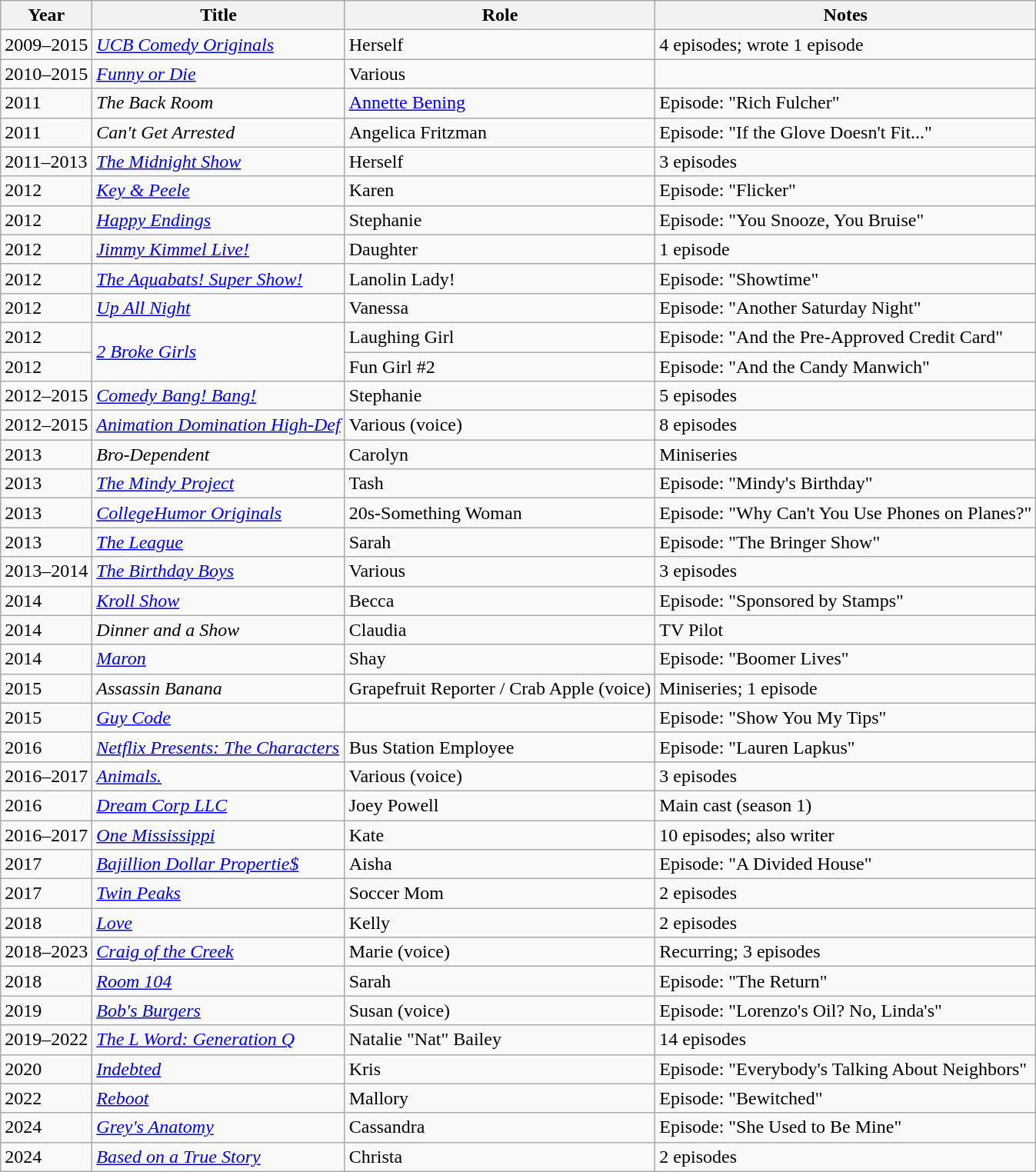<table class="wikitable unsortable">
<tr>
<th>Year</th>
<th>Title</th>
<th>Role</th>
<th>Notes</th>
</tr>
<tr>
<td>2009–2015</td>
<td><em><a href='#'>UCB Comedy Originals</a></em></td>
<td>Herself</td>
<td>4 episodes; wrote 1 episode</td>
</tr>
<tr>
<td>2010–2015</td>
<td><em><a href='#'>Funny or Die</a></em></td>
<td>Various</td>
<td></td>
</tr>
<tr>
<td>2011</td>
<td><em>The Back Room</em></td>
<td><a href='#'>Annette Bening</a></td>
<td>Episode: "Rich Fulcher"</td>
</tr>
<tr>
<td>2011</td>
<td><em>Can't Get Arrested</em></td>
<td>Angelica Fritzman</td>
<td>Episode: "If the Glove Doesn't Fit..."</td>
</tr>
<tr>
<td>2011–2013</td>
<td><em><a href='#'>The Midnight Show</a></em></td>
<td>Herself</td>
<td>3 episodes</td>
</tr>
<tr>
<td>2012</td>
<td><em><a href='#'>Key & Peele</a></em></td>
<td>Karen</td>
<td>Episode: "Flicker"</td>
</tr>
<tr>
<td>2012</td>
<td><em><a href='#'>Happy Endings</a></em></td>
<td>Stephanie</td>
<td>Episode: "You Snooze, You Bruise"</td>
</tr>
<tr>
<td>2012</td>
<td><em><a href='#'>Jimmy Kimmel Live!</a></em></td>
<td>Daughter</td>
<td>1 episode</td>
</tr>
<tr>
<td>2012</td>
<td><em><a href='#'>The Aquabats! Super Show!</a></em></td>
<td>Lanolin Lady!</td>
<td>Episode: "Showtime"</td>
</tr>
<tr>
<td>2012</td>
<td><em><a href='#'>Up All Night</a></em></td>
<td>Vanessa</td>
<td>Episode: "Another Saturday Night"</td>
</tr>
<tr>
<td>2012</td>
<td rowspan="2"><em><a href='#'>2 Broke Girls</a></em></td>
<td>Laughing Girl</td>
<td>Episode: "And the Pre-Approved Credit Card"</td>
</tr>
<tr>
<td>2012</td>
<td>Fun Girl #2</td>
<td>Episode: "And the Candy Manwich"</td>
</tr>
<tr>
<td>2012–2015</td>
<td><em><a href='#'>Comedy Bang! Bang!</a></em></td>
<td>Stephanie</td>
<td>5 episodes</td>
</tr>
<tr>
<td>2012–2015</td>
<td><em><a href='#'>Animation Domination High-Def</a></em></td>
<td>Various (voice)</td>
<td>8 episodes</td>
</tr>
<tr>
<td>2013</td>
<td><em>Bro-Dependent</em></td>
<td>Carolyn</td>
<td>Miniseries</td>
</tr>
<tr>
<td>2013</td>
<td><em><a href='#'>The Mindy Project</a></em></td>
<td>Tash</td>
<td>Episode: "Mindy's Birthday"</td>
</tr>
<tr>
<td>2013</td>
<td><em><a href='#'>CollegeHumor Originals</a></em></td>
<td>20s-Something Woman</td>
<td>Episode: "Why Can't You Use Phones on Planes?"</td>
</tr>
<tr>
<td>2013</td>
<td><em><a href='#'>The League</a></em></td>
<td>Sarah</td>
<td>Episode: "The Bringer Show"</td>
</tr>
<tr>
<td>2013–2014</td>
<td><em><a href='#'>The Birthday Boys</a></em></td>
<td>Various</td>
<td>3 episodes</td>
</tr>
<tr>
<td>2014</td>
<td><em><a href='#'>Kroll Show</a></em></td>
<td>Becca</td>
<td>Episode: "Sponsored by Stamps"</td>
</tr>
<tr>
<td>2014</td>
<td><em>Dinner and a Show</em></td>
<td>Claudia</td>
<td>TV Pilot</td>
</tr>
<tr>
<td>2014</td>
<td><em><a href='#'>Maron</a></em></td>
<td>Shay</td>
<td>Episode: "Boomer Lives"</td>
</tr>
<tr>
<td>2015</td>
<td><em>Assassin Banana</em></td>
<td>Grapefruit Reporter / Crab Apple (voice)</td>
<td>Miniseries; 1 episode</td>
</tr>
<tr>
<td>2015</td>
<td><em><a href='#'>Guy Code</a></em></td>
<td></td>
<td>Episode: "Show You My Tips"</td>
</tr>
<tr>
<td>2016</td>
<td><em><a href='#'>Netflix Presents: The Characters</a></em></td>
<td>Bus Station Employee</td>
<td>Episode: "Lauren Lapkus"</td>
</tr>
<tr>
<td>2016–2017</td>
<td><em><a href='#'>Animals.</a></em></td>
<td>Various (voice)</td>
<td>3 episodes</td>
</tr>
<tr>
<td>2016</td>
<td><em><a href='#'>Dream Corp LLC</a></em></td>
<td>Joey Powell</td>
<td>Main cast (season 1)</td>
</tr>
<tr>
<td>2016–2017</td>
<td><em><a href='#'>One Mississippi</a></em></td>
<td>Kate</td>
<td>10 episodes; also writer</td>
</tr>
<tr>
<td>2017</td>
<td><em><a href='#'>Bajillion Dollar Propertie$</a></em></td>
<td>Aisha</td>
<td>Episode: "A Divided House"</td>
</tr>
<tr>
<td>2017</td>
<td><em><a href='#'>Twin Peaks</a></em></td>
<td>Soccer Mom</td>
<td>2 episodes</td>
</tr>
<tr>
<td>2018</td>
<td><em><a href='#'>Love</a></em></td>
<td>Kelly</td>
<td>2 episodes</td>
</tr>
<tr>
<td>2018–2023</td>
<td><em><a href='#'>Craig of the Creek</a></em></td>
<td>Marie (voice)</td>
<td>Recurring; 3 episodes</td>
</tr>
<tr>
<td>2018</td>
<td><em><a href='#'>Room 104</a></em></td>
<td>Sarah</td>
<td>Episode: "The Return"</td>
</tr>
<tr>
<td>2019</td>
<td><em><a href='#'>Bob's Burgers</a></em></td>
<td>Susan (voice)</td>
<td>Episode: "Lorenzo's Oil? No, Linda's"</td>
</tr>
<tr>
<td>2019–2022</td>
<td><em><a href='#'>The L Word: Generation Q</a></em></td>
<td>Natalie "Nat" Bailey</td>
<td>14 episodes</td>
</tr>
<tr>
<td>2020</td>
<td><em><a href='#'>Indebted</a></em></td>
<td>Kris</td>
<td>Episode: "Everybody's Talking About Neighbors"</td>
</tr>
<tr>
<td>2022</td>
<td><em><a href='#'>Reboot</a></em></td>
<td>Mallory</td>
<td>Episode: "Bewitched"</td>
</tr>
<tr>
<td>2024</td>
<td><em><a href='#'>Grey's Anatomy</a></em></td>
<td>Cassandra</td>
<td>Episode: "She Used to Be Mine"</td>
</tr>
<tr>
<td>2024</td>
<td><em><a href='#'>Based on a True Story</a></em></td>
<td>Christa</td>
<td>2 episodes</td>
</tr>
</table>
